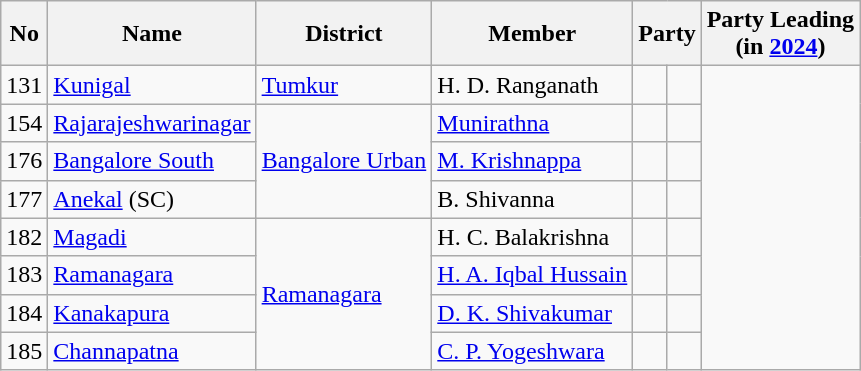<table class="wikitable">
<tr>
<th>No</th>
<th>Name</th>
<th>District</th>
<th>Member</th>
<th colspan="2">Party</th>
<th colspan="2">Party Leading<br>(in <a href='#'>2024</a>)</th>
</tr>
<tr>
<td>131</td>
<td><a href='#'>Kunigal</a></td>
<td><a href='#'>Tumkur</a></td>
<td>H. D. Ranganath</td>
<td></td>
<td></td>
</tr>
<tr>
<td>154</td>
<td><a href='#'>Rajarajeshwarinagar</a></td>
<td rowspan="3"><a href='#'>Bangalore Urban</a></td>
<td><a href='#'>Munirathna</a></td>
<td></td>
<td></td>
</tr>
<tr>
<td>176</td>
<td><a href='#'>Bangalore South</a></td>
<td><a href='#'>M. Krishnappa</a></td>
<td></td>
<td></td>
</tr>
<tr>
<td>177</td>
<td><a href='#'>Anekal</a> (SC)</td>
<td>B. Shivanna</td>
<td></td>
<td></td>
</tr>
<tr>
<td>182</td>
<td><a href='#'>Magadi</a></td>
<td rowspan="4"><a href='#'>Ramanagara</a></td>
<td>H. C. Balakrishna</td>
<td></td>
<td></td>
</tr>
<tr>
<td>183</td>
<td><a href='#'>Ramanagara</a></td>
<td><a href='#'>H. A. Iqbal Hussain</a></td>
<td></td>
<td></td>
</tr>
<tr>
<td>184</td>
<td><a href='#'>Kanakapura</a></td>
<td><a href='#'>D. K. Shivakumar</a></td>
<td></td>
<td></td>
</tr>
<tr>
<td>185</td>
<td><a href='#'>Channapatna</a></td>
<td><a href='#'>C. P. Yogeshwara</a></td>
<td></td>
<td></td>
</tr>
</table>
